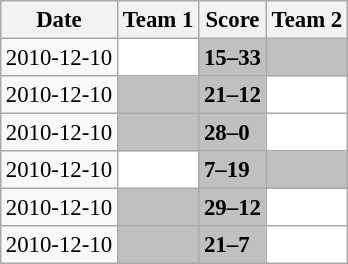<table class="wikitable" style="margin:0.5em auto; font-size:95%">
<tr>
<th>Date</th>
<th>Team 1</th>
<th>Score</th>
<th>Team 2</th>
</tr>
<tr>
<td>2010-12-10</td>
<td bgcolor="white"></td>
<td bgcolor="silver"><strong>15–33</strong></td>
<td bgcolor="silver"><strong></strong></td>
</tr>
<tr>
<td>2010-12-10</td>
<td bgcolor="silver"><strong></strong></td>
<td bgcolor="silver"><strong>21–12</strong></td>
<td bgcolor="white"></td>
</tr>
<tr>
<td>2010-12-10</td>
<td bgcolor="silver"><strong></strong></td>
<td bgcolor="silver"><strong>28–0</strong></td>
<td bgcolor="white"></td>
</tr>
<tr>
<td>2010-12-10</td>
<td bgcolor="white"></td>
<td bgcolor="silver"><strong>7–19</strong></td>
<td bgcolor="silver"><strong></strong></td>
</tr>
<tr>
<td>2010-12-10</td>
<td bgcolor="silver"><strong></strong></td>
<td bgcolor="silver"><strong>29–12</strong></td>
<td bgcolor="white"></td>
</tr>
<tr>
<td>2010-12-10</td>
<td bgcolor="silver"><strong></strong></td>
<td bgcolor="silver"><strong>21–7</strong></td>
<td bgcolor="white"></td>
</tr>
</table>
